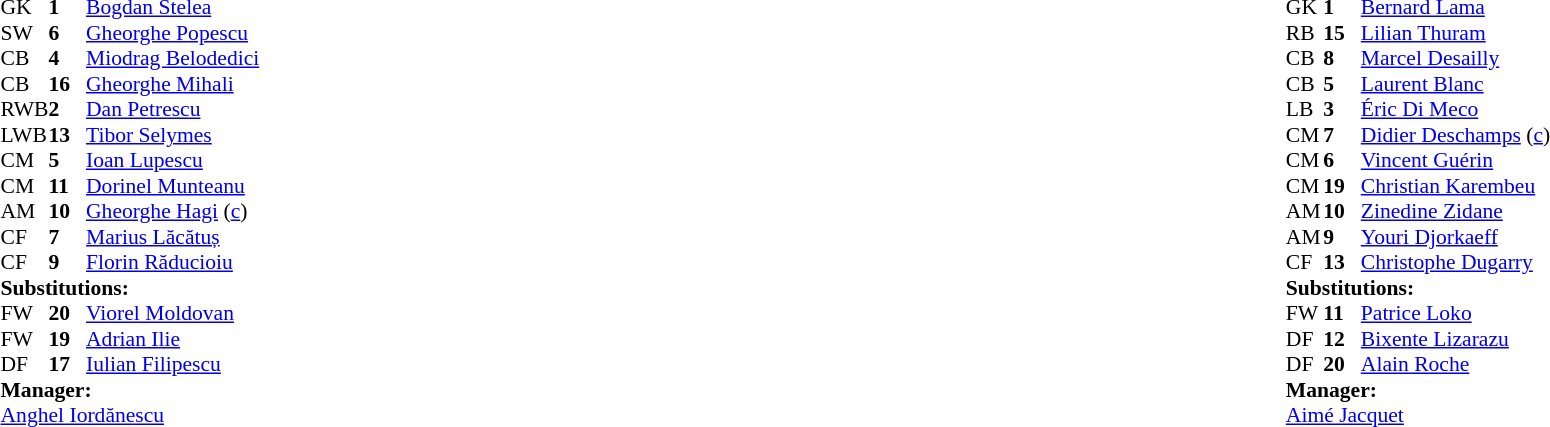<table style="width:100%;">
<tr>
<td style="vertical-align:top; width:40%;"><br><table style="font-size:90%" cellspacing="0" cellpadding="0">
<tr>
<th width="25"></th>
<th width="25"></th>
</tr>
<tr>
<td>GK</td>
<td><strong>1</strong></td>
<td><a href='#'>Bogdan Stelea</a></td>
</tr>
<tr>
<td>SW</td>
<td><strong>6</strong></td>
<td><a href='#'>Gheorghe Popescu</a></td>
</tr>
<tr>
<td>CB</td>
<td><strong>4</strong></td>
<td><a href='#'>Miodrag Belodedici</a></td>
</tr>
<tr>
<td>CB</td>
<td><strong>16</strong></td>
<td><a href='#'>Gheorghe Mihali</a></td>
<td></td>
</tr>
<tr>
<td>RWB</td>
<td><strong>2</strong></td>
<td><a href='#'>Dan Petrescu</a></td>
<td></td>
<td></td>
</tr>
<tr>
<td>LWB</td>
<td><strong>13</strong></td>
<td><a href='#'>Tibor Selymes</a></td>
<td></td>
</tr>
<tr>
<td>CM</td>
<td><strong>5</strong></td>
<td><a href='#'>Ioan Lupescu</a></td>
</tr>
<tr>
<td>CM</td>
<td><strong>11</strong></td>
<td><a href='#'>Dorinel Munteanu</a></td>
</tr>
<tr>
<td>AM</td>
<td><strong>10</strong></td>
<td><a href='#'>Gheorghe Hagi</a> (<a href='#'>c</a>)</td>
</tr>
<tr>
<td>CF</td>
<td><strong>7</strong></td>
<td><a href='#'>Marius Lăcătuș</a></td>
<td></td>
<td></td>
</tr>
<tr>
<td>CF</td>
<td><strong>9</strong></td>
<td><a href='#'>Florin Răducioiu</a></td>
<td></td>
<td></td>
</tr>
<tr>
<td colspan=3><strong>Substitutions:</strong></td>
</tr>
<tr>
<td>FW</td>
<td><strong>20</strong></td>
<td><a href='#'>Viorel Moldovan</a></td>
<td></td>
<td></td>
</tr>
<tr>
<td>FW</td>
<td><strong>19</strong></td>
<td><a href='#'>Adrian Ilie</a></td>
<td></td>
<td></td>
</tr>
<tr>
<td>DF</td>
<td><strong>17</strong></td>
<td><a href='#'>Iulian Filipescu</a></td>
<td></td>
<td></td>
</tr>
<tr>
<td colspan=3><strong>Manager:</strong></td>
</tr>
<tr>
<td colspan=3><a href='#'>Anghel Iordănescu</a></td>
</tr>
</table>
</td>
<td valign="top"></td>
<td style="vertical-align:top; width:50%;"><br><table style="font-size:90%; margin:auto;" cellspacing="0" cellpadding="0">
<tr>
<th width=25></th>
<th width=25></th>
</tr>
<tr>
<td>GK</td>
<td><strong>1</strong></td>
<td><a href='#'>Bernard Lama</a></td>
</tr>
<tr>
<td>RB</td>
<td><strong>15</strong></td>
<td><a href='#'>Lilian Thuram</a></td>
</tr>
<tr>
<td>CB</td>
<td><strong>8</strong></td>
<td><a href='#'>Marcel Desailly</a></td>
</tr>
<tr>
<td>CB</td>
<td><strong>5</strong></td>
<td><a href='#'>Laurent Blanc</a></td>
</tr>
<tr>
<td>LB</td>
<td><strong>3</strong></td>
<td><a href='#'>Éric Di Meco</a></td>
<td></td>
<td></td>
</tr>
<tr>
<td>CM</td>
<td><strong>7</strong></td>
<td><a href='#'>Didier Deschamps</a> (<a href='#'>c</a>)</td>
</tr>
<tr>
<td>CM</td>
<td><strong>6</strong></td>
<td><a href='#'>Vincent Guérin</a></td>
</tr>
<tr>
<td>CM</td>
<td><strong>19</strong></td>
<td><a href='#'>Christian Karembeu</a></td>
</tr>
<tr>
<td>AM</td>
<td><strong>10</strong></td>
<td><a href='#'>Zinedine Zidane</a></td>
<td></td>
<td></td>
</tr>
<tr>
<td>AM</td>
<td><strong>9</strong></td>
<td><a href='#'>Youri Djorkaeff</a></td>
</tr>
<tr>
<td>CF</td>
<td><strong>13</strong></td>
<td><a href='#'>Christophe Dugarry</a></td>
<td></td>
<td></td>
</tr>
<tr>
<td colspan=3><strong>Substitutions:</strong></td>
</tr>
<tr>
<td>FW</td>
<td><strong>11</strong></td>
<td><a href='#'>Patrice Loko</a></td>
<td></td>
<td></td>
</tr>
<tr>
<td>DF</td>
<td><strong>12</strong></td>
<td><a href='#'>Bixente Lizarazu</a></td>
<td></td>
<td></td>
</tr>
<tr>
<td>DF</td>
<td><strong>20</strong></td>
<td><a href='#'>Alain Roche</a></td>
<td></td>
<td></td>
</tr>
<tr>
<td colspan=3><strong>Manager:</strong></td>
</tr>
<tr>
<td colspan=3><a href='#'>Aimé Jacquet</a></td>
</tr>
</table>
</td>
</tr>
</table>
